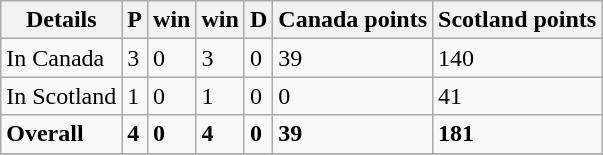<table class="wikitable center">
<tr>
<th align=center>Details</th>
<th align=center>P</th>
<th align=center> win</th>
<th align=center> win</th>
<th align=center>D</th>
<th align=center>Canada points</th>
<th align=center>Scotland points</th>
</tr>
<tr>
<td align=left> In Canada</td>
<td>3</td>
<td>0</td>
<td>3</td>
<td>0</td>
<td>39</td>
<td>140</td>
</tr>
<tr>
<td align=left> In Scotland</td>
<td>1</td>
<td>0</td>
<td>1</td>
<td>0</td>
<td>0</td>
<td>41</td>
</tr>
<tr>
<td><strong>Overall</strong></td>
<td><strong>4</strong></td>
<td><strong>0</strong></td>
<td><strong>4</strong></td>
<td><strong>0</strong></td>
<td><strong>39</strong></td>
<td><strong>181</strong></td>
</tr>
<tr>
</tr>
</table>
